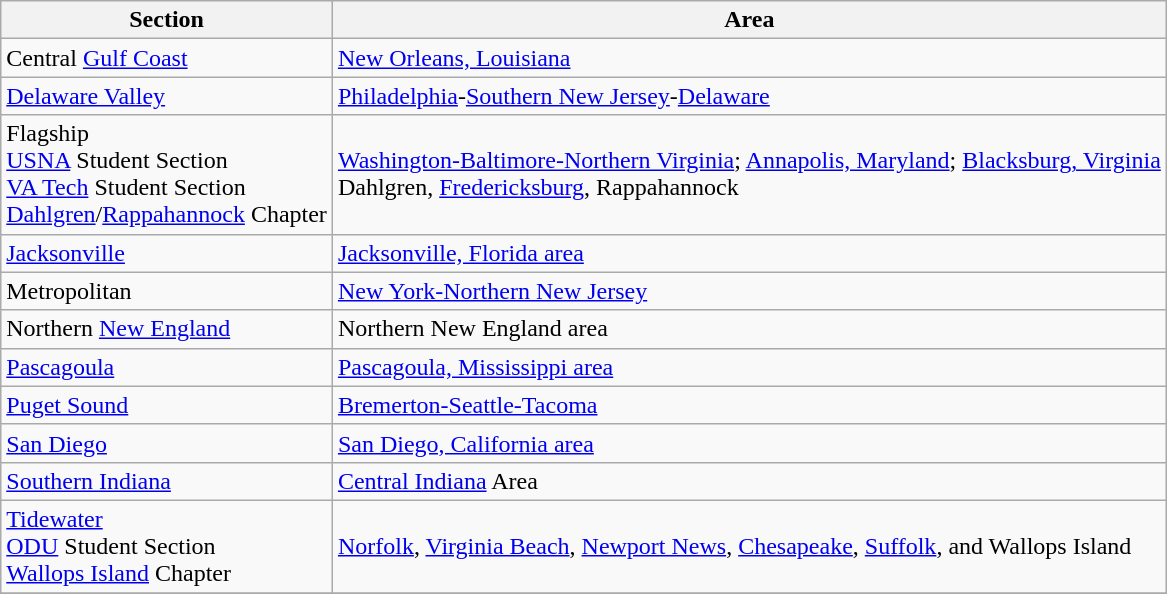<table class="wikitable">
<tr>
<th>Section</th>
<th>Area</th>
</tr>
<tr>
<td>Central <a href='#'>Gulf Coast</a></td>
<td><a href='#'>New Orleans, Louisiana</a></td>
</tr>
<tr>
<td><a href='#'>Delaware Valley</a></td>
<td><a href='#'>Philadelphia</a>-<a href='#'>Southern New Jersey</a>-<a href='#'>Delaware</a></td>
</tr>
<tr>
<td>Flagship<br><a href='#'>USNA</a> Student Section<br><a href='#'>VA Tech</a> Student Section<br><a href='#'>Dahlgren</a>/<a href='#'>Rappahannock</a> Chapter</td>
<td><a href='#'>Washington-Baltimore-Northern Virginia</a>; <a href='#'>Annapolis, Maryland</a>; <a href='#'>Blacksburg, Virginia</a><br>Dahlgren, <a href='#'>Fredericksburg</a>, Rappahannock</td>
</tr>
<tr>
<td><a href='#'>Jacksonville</a></td>
<td><a href='#'>Jacksonville, Florida area</a></td>
</tr>
<tr>
<td>Metropolitan</td>
<td><a href='#'>New York-Northern New Jersey</a></td>
</tr>
<tr>
<td>Northern <a href='#'>New England</a></td>
<td>Northern New England area</td>
</tr>
<tr>
<td><a href='#'>Pascagoula</a></td>
<td><a href='#'>Pascagoula, Mississippi area</a></td>
</tr>
<tr>
<td><a href='#'>Puget Sound</a></td>
<td><a href='#'>Bremerton-Seattle-Tacoma</a></td>
</tr>
<tr>
<td><a href='#'>San Diego</a></td>
<td><a href='#'>San Diego, California area</a></td>
</tr>
<tr>
<td><a href='#'>Southern Indiana</a></td>
<td><a href='#'>Central Indiana</a> Area</td>
</tr>
<tr>
<td><a href='#'>Tidewater</a><br><a href='#'>ODU</a> Student Section<br><a href='#'>Wallops Island</a> Chapter</td>
<td><a href='#'>Norfolk</a>, <a href='#'>Virginia Beach</a>, <a href='#'>Newport News</a>, <a href='#'>Chesapeake</a>, <a href='#'>Suffolk</a>, and Wallops Island</td>
</tr>
<tr>
</tr>
</table>
